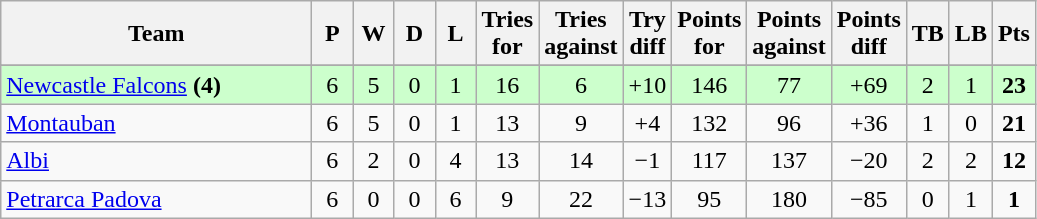<table class="wikitable" style="text-align: center;">
<tr>
<th width="200">Team</th>
<th width="20">P</th>
<th width="20">W</th>
<th width="20">D</th>
<th width="20">L</th>
<th width="20">Tries for</th>
<th width="20">Tries against</th>
<th width="20">Try diff</th>
<th width="20">Points for</th>
<th width="20">Points against</th>
<th width="25">Points diff</th>
<th width="20">TB</th>
<th width="20">LB</th>
<th width="20">Pts</th>
</tr>
<tr>
</tr>
<tr bgcolor=#ccffcc>
<td align=left> <a href='#'>Newcastle Falcons</a> <strong>(4)</strong></td>
<td>6</td>
<td>5</td>
<td>0</td>
<td>1</td>
<td>16</td>
<td>6</td>
<td>+10</td>
<td>146</td>
<td>77</td>
<td>+69</td>
<td>2</td>
<td>1</td>
<td><strong>23</strong></td>
</tr>
<tr>
<td align=left> <a href='#'>Montauban</a></td>
<td>6</td>
<td>5</td>
<td>0</td>
<td>1</td>
<td>13</td>
<td>9</td>
<td>+4</td>
<td>132</td>
<td>96</td>
<td>+36</td>
<td>1</td>
<td>0</td>
<td><strong>21</strong></td>
</tr>
<tr>
<td align=left> <a href='#'>Albi</a></td>
<td>6</td>
<td>2</td>
<td>0</td>
<td>4</td>
<td>13</td>
<td>14</td>
<td>−1</td>
<td>117</td>
<td>137</td>
<td>−20</td>
<td>2</td>
<td>2</td>
<td><strong>12</strong></td>
</tr>
<tr>
<td align=left> <a href='#'>Petrarca Padova</a></td>
<td>6</td>
<td>0</td>
<td>0</td>
<td>6</td>
<td>9</td>
<td>22</td>
<td>−13</td>
<td>95</td>
<td>180</td>
<td>−85</td>
<td>0</td>
<td>1</td>
<td><strong>1</strong></td>
</tr>
</table>
